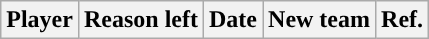<table class="wikitable sortable sortable" style="text-align: center">
<tr>
<th>Player</th>
<th>Reason left</th>
<th>Date</th>
<th>New team</th>
<th>Ref.</th>
</tr>
</table>
